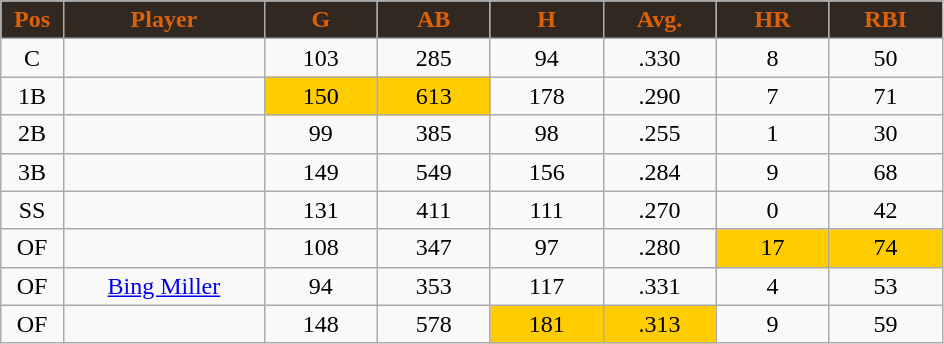<table class="wikitable sortable">
<tr>
<th style="background:#312821;color:#de6108;" width="5%">Pos</th>
<th style="background:#312821;color:#de6108;" width="16%">Player</th>
<th style="background:#312821;color:#de6108;" width="9%">G</th>
<th style="background:#312821;color:#de6108;" width="9%">AB</th>
<th style="background:#312821;color:#de6108;" width="9%">H</th>
<th style="background:#312821;color:#de6108;" width="9%">Avg.</th>
<th style="background:#312821;color:#de6108;" width="9%">HR</th>
<th style="background:#312821;color:#de6108;" width="9%">RBI</th>
</tr>
<tr align="center">
<td>C</td>
<td></td>
<td>103</td>
<td>285</td>
<td>94</td>
<td>.330</td>
<td>8</td>
<td>50</td>
</tr>
<tr align="center">
<td>1B</td>
<td></td>
<td bgcolor="#FFCC00">150</td>
<td bgcolor="#FFCC00">613</td>
<td>178</td>
<td>.290</td>
<td>7</td>
<td>71</td>
</tr>
<tr align="center">
<td>2B</td>
<td></td>
<td>99</td>
<td>385</td>
<td>98</td>
<td>.255</td>
<td>1</td>
<td>30</td>
</tr>
<tr align="center">
<td>3B</td>
<td></td>
<td>149</td>
<td>549</td>
<td>156</td>
<td>.284</td>
<td>9</td>
<td>68</td>
</tr>
<tr align="center">
<td>SS</td>
<td></td>
<td>131</td>
<td>411</td>
<td>111</td>
<td>.270</td>
<td>0</td>
<td>42</td>
</tr>
<tr align="center">
<td>OF</td>
<td></td>
<td>108</td>
<td>347</td>
<td>97</td>
<td>.280</td>
<td bgcolor="#FFCC00">17</td>
<td bgcolor="#FFCC00">74</td>
</tr>
<tr align="center">
<td>OF</td>
<td><a href='#'>Bing Miller</a></td>
<td>94</td>
<td>353</td>
<td>117</td>
<td>.331</td>
<td>4</td>
<td>53</td>
</tr>
<tr align=center>
<td>OF</td>
<td></td>
<td>148</td>
<td>578</td>
<td bgcolor="#FFCC00">181</td>
<td bgcolor="#FFCC00">.313</td>
<td>9</td>
<td>59</td>
</tr>
</table>
